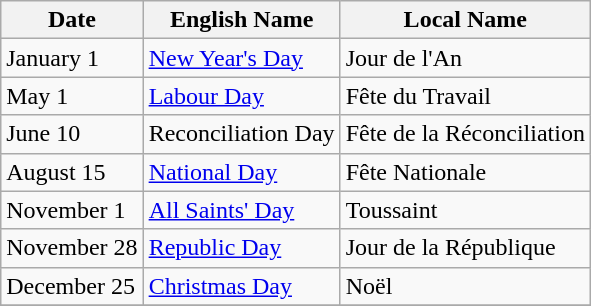<table class="wikitable">
<tr>
<th>Date</th>
<th>English Name</th>
<th>Local Name</th>
</tr>
<tr --->
<td>January 1</td>
<td><a href='#'>New Year's Day</a></td>
<td>Jour de l'An</td>
</tr>
<tr --->
<td>May 1</td>
<td><a href='#'>Labour Day</a></td>
<td>Fête du Travail</td>
</tr>
<tr --->
<td>June 10</td>
<td>Reconciliation Day</td>
<td>Fête de la Réconciliation</td>
</tr>
<tr --->
<td>August 15</td>
<td><a href='#'>National Day</a></td>
<td>Fête Nationale</td>
</tr>
<tr --->
<td>November 1</td>
<td><a href='#'>All Saints' Day</a></td>
<td>Toussaint</td>
</tr>
<tr --->
<td>November 28</td>
<td><a href='#'>Republic Day</a></td>
<td>Jour de la République</td>
</tr>
<tr --->
<td>December 25</td>
<td><a href='#'>Christmas Day</a></td>
<td>Noël</td>
</tr>
<tr --->
</tr>
</table>
